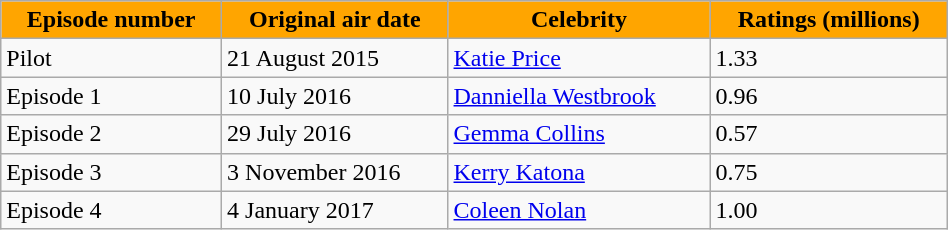<table class="wikitable plainrowheaders" style="width:50%;">
<tr>
<th style="background:orange;">Episode number</th>
<th style="background:orange;">Original air date</th>
<th style="background:orange;">Celebrity</th>
<th style="background:orange;">Ratings (millions)</th>
</tr>
<tr>
<td>Pilot</td>
<td>21 August 2015</td>
<td><a href='#'>Katie Price</a></td>
<td>1.33</td>
</tr>
<tr>
<td>Episode 1</td>
<td>10 July 2016</td>
<td><a href='#'>Danniella Westbrook</a></td>
<td>0.96</td>
</tr>
<tr>
<td>Episode 2</td>
<td>29 July 2016</td>
<td><a href='#'>Gemma Collins</a></td>
<td>0.57</td>
</tr>
<tr>
<td>Episode 3</td>
<td>3 November 2016</td>
<td><a href='#'>Kerry Katona</a></td>
<td>0.75</td>
</tr>
<tr>
<td>Episode 4</td>
<td>4 January 2017</td>
<td><a href='#'>Coleen Nolan</a></td>
<td>1.00</td>
</tr>
</table>
